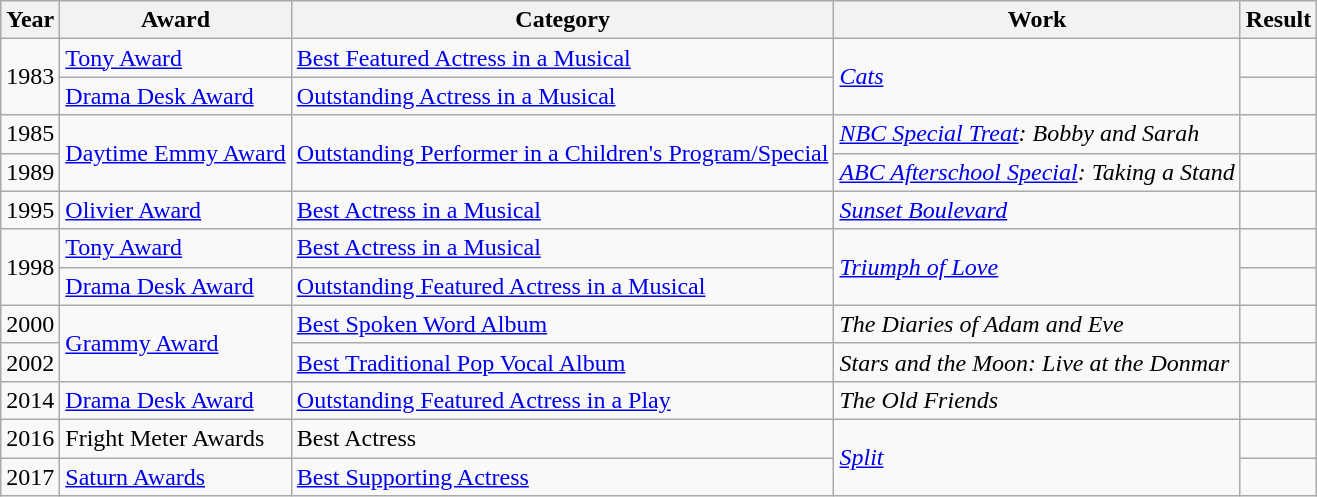<table class="wikitable">
<tr>
<th>Year</th>
<th>Award</th>
<th>Category</th>
<th>Work</th>
<th>Result</th>
</tr>
<tr>
<td rowspan=2>1983</td>
<td><a href='#'>Tony Award</a></td>
<td><a href='#'>Best Featured Actress in a Musical</a></td>
<td rowspan=2><em><a href='#'>Cats</a></em></td>
<td></td>
</tr>
<tr>
<td><a href='#'>Drama Desk Award</a></td>
<td><a href='#'>Outstanding Actress in a Musical</a></td>
<td></td>
</tr>
<tr>
<td>1985</td>
<td rowspan=2><a href='#'>Daytime Emmy Award</a></td>
<td rowspan=2><a href='#'>Outstanding Performer in a Children's Program/Special</a></td>
<td><em><a href='#'>NBC Special Treat</a>: Bobby and Sarah</em></td>
<td></td>
</tr>
<tr>
<td>1989</td>
<td><em><a href='#'>ABC Afterschool Special</a>: Taking a Stand</em></td>
<td></td>
</tr>
<tr>
<td>1995</td>
<td><a href='#'>Olivier Award</a></td>
<td><a href='#'>Best Actress in a Musical</a></td>
<td><em><a href='#'>Sunset Boulevard</a></em></td>
<td></td>
</tr>
<tr>
<td rowspan=2>1998</td>
<td><a href='#'>Tony Award</a></td>
<td><a href='#'>Best Actress in a Musical</a></td>
<td rowspan=2><em><a href='#'>Triumph of Love</a></em></td>
<td></td>
</tr>
<tr>
<td><a href='#'>Drama Desk Award</a></td>
<td><a href='#'>Outstanding Featured Actress in a Musical</a></td>
<td></td>
</tr>
<tr>
<td>2000</td>
<td rowspan=2><a href='#'>Grammy Award</a></td>
<td><a href='#'>Best Spoken Word Album</a></td>
<td><em>The Diaries of Adam and Eve</em></td>
<td></td>
</tr>
<tr>
<td>2002</td>
<td><a href='#'>Best Traditional Pop Vocal Album</a></td>
<td><em>Stars and the Moon: Live at the Donmar</em></td>
<td></td>
</tr>
<tr>
<td>2014</td>
<td><a href='#'>Drama Desk Award</a></td>
<td><a href='#'>Outstanding Featured Actress in a Play</a></td>
<td><em>The Old Friends</em></td>
<td></td>
</tr>
<tr>
<td>2016</td>
<td>Fright Meter Awards</td>
<td>Best Actress</td>
<td rowspan="2"><em><a href='#'>Split</a></em></td>
<td></td>
</tr>
<tr>
<td>2017</td>
<td><a href='#'>Saturn Awards</a></td>
<td><a href='#'>Best Supporting Actress</a></td>
<td></td>
</tr>
</table>
